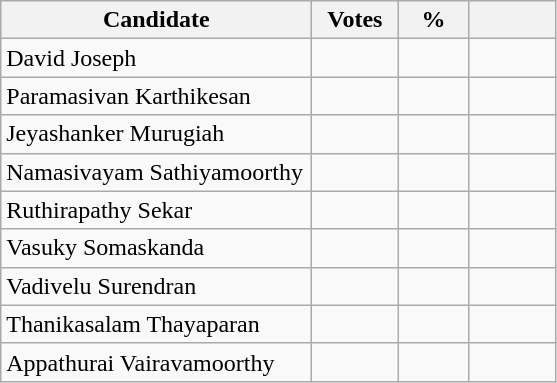<table class="wikitable" border="1" style="text-align:right;">
<tr>
<th align=left width="200">Candidate</th>
<th align=left width="50">Votes</th>
<th align=left width="40">%</th>
<th align=left width="50"></th>
</tr>
<tr>
<td align=left>David Joseph</td>
<td></td>
<td></td>
<td></td>
</tr>
<tr>
<td align=left>Paramasivan Karthikesan</td>
<td></td>
<td></td>
<td></td>
</tr>
<tr>
<td align=left>Jeyashanker Murugiah</td>
<td></td>
<td></td>
<td></td>
</tr>
<tr>
<td align=left>Namasivayam Sathiyamoorthy</td>
<td></td>
<td></td>
<td></td>
</tr>
<tr>
<td align=left>Ruthirapathy Sekar</td>
<td></td>
<td></td>
<td></td>
</tr>
<tr>
<td align=left>Vasuky Somaskanda</td>
<td></td>
<td></td>
<td></td>
</tr>
<tr>
<td align=left>Vadivelu Surendran</td>
<td></td>
<td></td>
<td></td>
</tr>
<tr>
<td align=left>Thanikasalam Thayaparan</td>
<td></td>
<td></td>
<td></td>
</tr>
<tr>
<td align=left>Appathurai Vairavamoorthy</td>
<td></td>
<td></td>
<td></td>
</tr>
</table>
